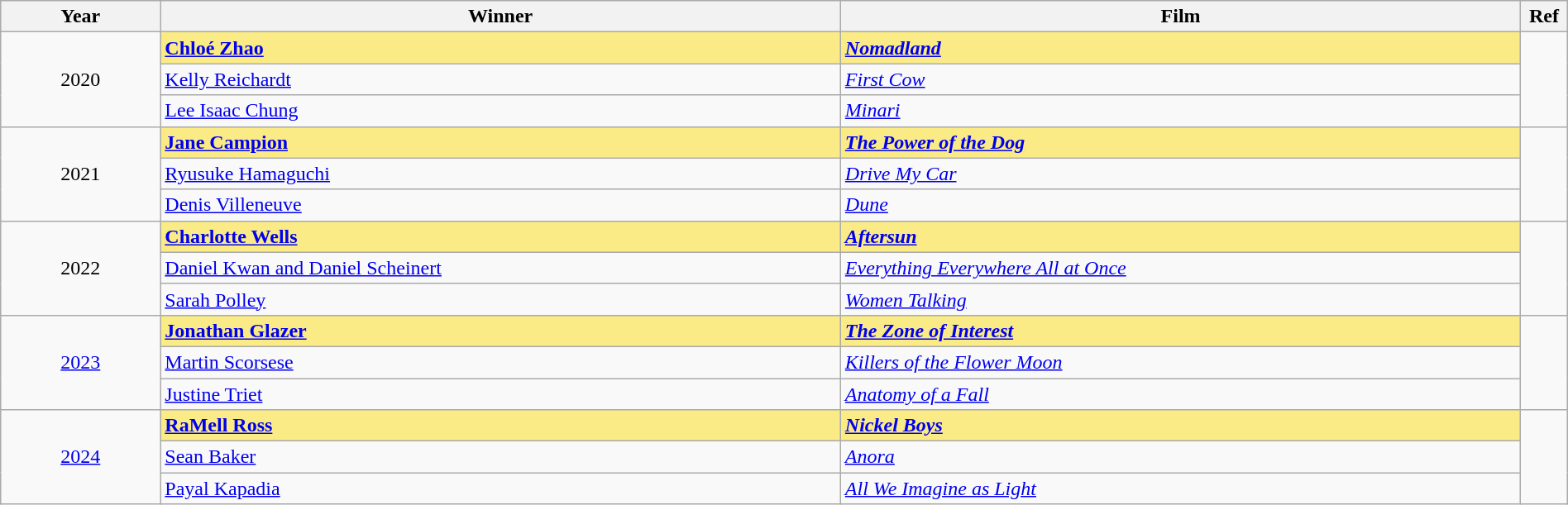<table class="wikitable" width="100%" cellpadding="5">
<tr>
<th width="100"><strong>Year</strong></th>
<th width="450"><strong>Winner</strong></th>
<th width="450"><strong>Film</strong></th>
<th width="15"><strong>Ref</strong></th>
</tr>
<tr>
<td rowspan="3" style="text-align:center;">2020</td>
<td style="background:#FAEB86;"><strong><a href='#'>Chloé Zhao</a></strong></td>
<td style="background:#FAEB86;"><strong><em><a href='#'>Nomadland</a></em></strong></td>
<td rowspan=3></td>
</tr>
<tr>
<td><a href='#'>Kelly Reichardt</a></td>
<td><em><a href='#'>First Cow</a></em></td>
</tr>
<tr>
<td><a href='#'>Lee Isaac Chung</a></td>
<td><em><a href='#'>Minari</a></em></td>
</tr>
<tr>
<td rowspan="3" style="text-align:center;">2021</td>
<td style="background:#FAEB86;"><strong><a href='#'>Jane Campion</a></strong></td>
<td style="background:#FAEB86;"><strong><em><a href='#'>The Power of the Dog</a></em></strong></td>
<td rowspan=3></td>
</tr>
<tr>
<td><a href='#'>Ryusuke Hamaguchi</a></td>
<td><em><a href='#'>Drive My Car</a></em></td>
</tr>
<tr>
<td><a href='#'>Denis Villeneuve</a></td>
<td><em><a href='#'>Dune</a></em></td>
</tr>
<tr>
<td rowspan="3" style="text-align:center;">2022</td>
<td style="background:#FAEB86;"><strong><a href='#'>Charlotte Wells</a></strong></td>
<td style="background:#FAEB86;"><strong><em><a href='#'>Aftersun</a></em></strong></td>
<td rowspan=3></td>
</tr>
<tr>
<td><a href='#'>Daniel Kwan and Daniel Scheinert</a></td>
<td><em><a href='#'>Everything Everywhere All at Once</a></em></td>
</tr>
<tr>
<td><a href='#'>Sarah Polley</a></td>
<td><em><a href='#'>Women Talking</a></em></td>
</tr>
<tr>
<td rowspan="3" style="text-align:center;"><a href='#'>2023</a></td>
<td style="background:#FAEB86;"><strong><a href='#'>Jonathan Glazer</a></strong></td>
<td style="background:#FAEB86;"><strong><em><a href='#'>The Zone of Interest</a></em></strong></td>
<td rowspan=3></td>
</tr>
<tr>
<td><a href='#'>Martin Scorsese</a></td>
<td><em><a href='#'>Killers of the Flower Moon</a></em></td>
</tr>
<tr>
<td><a href='#'>Justine Triet</a></td>
<td><em><a href='#'>Anatomy of a Fall</a></em></td>
</tr>
<tr>
<td rowspan="3" style="text-align:center;"><a href='#'>2024</a></td>
<td style="background:#FAEB86;"><strong><a href='#'>RaMell Ross</a></strong></td>
<td style="background:#FAEB86;"><strong><em><a href='#'>Nickel Boys</a></em></strong></td>
<td rowspan=3></td>
</tr>
<tr>
<td><a href='#'>Sean Baker</a></td>
<td><em><a href='#'>Anora</a></em></td>
</tr>
<tr>
<td><a href='#'>Payal Kapadia</a></td>
<td><em><a href='#'>All We Imagine as Light</a></em></td>
</tr>
</table>
